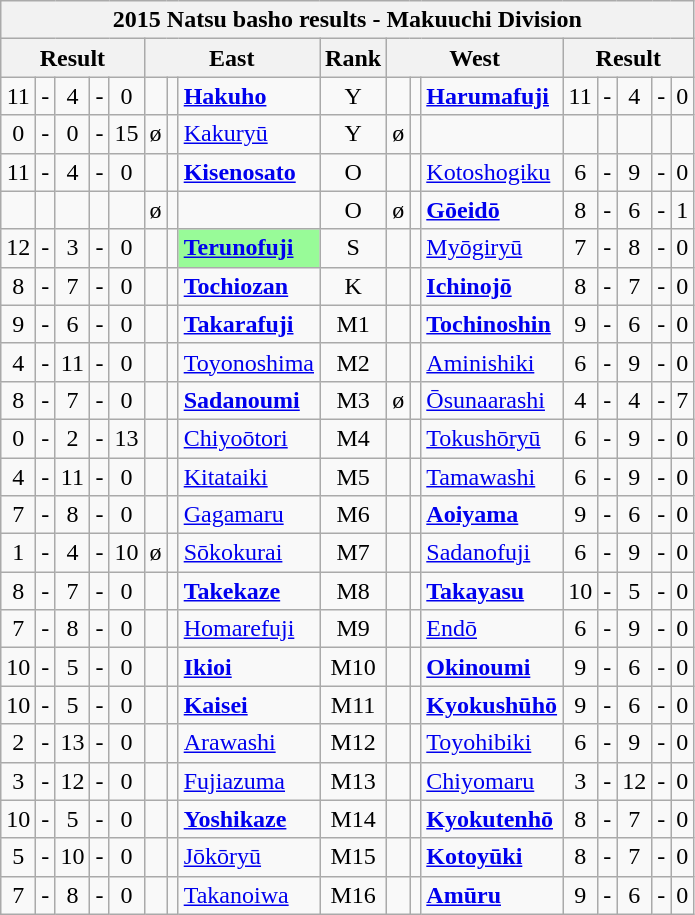<table class="wikitable">
<tr>
<th colspan="17">2015 Natsu basho results - Makuuchi Division</th>
</tr>
<tr>
<th colspan="5">Result</th>
<th colspan="3">East</th>
<th>Rank</th>
<th colspan="3">West</th>
<th colspan="5">Result</th>
</tr>
<tr>
<td align=center>11</td>
<td align=center>-</td>
<td align=center>4</td>
<td align=center>-</td>
<td align=center>0</td>
<td align=center></td>
<td align=center></td>
<td><strong><a href='#'>Hakuho</a></strong></td>
<td align=center>Y</td>
<td align=center></td>
<td align=center></td>
<td><strong><a href='#'>Harumafuji</a></strong></td>
<td align=center>11</td>
<td align=center>-</td>
<td align=center>4</td>
<td align=center>-</td>
<td align=center>0</td>
</tr>
<tr>
<td align=center>0</td>
<td align=center>-</td>
<td align=center>0</td>
<td align=center>-</td>
<td align=center>15</td>
<td align=center>ø</td>
<td align=center></td>
<td><a href='#'>Kakuryū</a></td>
<td align=center>Y</td>
<td align=center>ø</td>
<td align=center></td>
<td></td>
<td align=center></td>
<td align=center></td>
<td align=center></td>
<td align=center></td>
<td align=center></td>
</tr>
<tr>
<td align=center>11</td>
<td align=center>-</td>
<td align=center>4</td>
<td align=center>-</td>
<td align=center>0</td>
<td align=center></td>
<td align=center></td>
<td><strong><a href='#'>Kisenosato</a></strong></td>
<td align=center>O</td>
<td align=center></td>
<td align=center></td>
<td><a href='#'>Kotoshogiku</a></td>
<td align=center>6</td>
<td align=center>-</td>
<td align=center>9</td>
<td align=center>-</td>
<td align=center>0</td>
</tr>
<tr>
<td align=center></td>
<td align=center></td>
<td align=center></td>
<td align=center></td>
<td align=center></td>
<td align=center>ø</td>
<td align=center></td>
<td></td>
<td align=center>O</td>
<td align=center>ø</td>
<td align=center></td>
<td><strong><a href='#'>Gōeidō</a></strong></td>
<td align=center>8</td>
<td align=center>-</td>
<td align=center>6</td>
<td align=center>-</td>
<td align=center>1</td>
</tr>
<tr>
<td align=center>12</td>
<td align=center>-</td>
<td align=center>3</td>
<td align=center>-</td>
<td align=center>0</td>
<td align=center></td>
<td align=center></td>
<td style="background: PaleGreen;"><strong><a href='#'>Terunofuji</a></strong></td>
<td align=center>S</td>
<td align=center></td>
<td align=center></td>
<td><a href='#'>Myōgiryū</a></td>
<td align=center>7</td>
<td align=center>-</td>
<td align=center>8</td>
<td align=center>-</td>
<td align=center>0</td>
</tr>
<tr>
<td align=center>8</td>
<td align=center>-</td>
<td align=center>7</td>
<td align=center>-</td>
<td align=center>0</td>
<td align=center></td>
<td align=center></td>
<td><strong><a href='#'>Tochiozan</a></strong></td>
<td align=center>K</td>
<td align=center></td>
<td align=center></td>
<td><strong><a href='#'>Ichinojō</a></strong></td>
<td align=center>8</td>
<td align=center>-</td>
<td align=center>7</td>
<td align=center>-</td>
<td align=center>0</td>
</tr>
<tr>
<td align=center>9</td>
<td align=center>-</td>
<td align=center>6</td>
<td align=center>-</td>
<td align=center>0</td>
<td align=center></td>
<td align=center></td>
<td><strong><a href='#'>Takarafuji</a></strong></td>
<td align=center>M1</td>
<td align=center></td>
<td align=center></td>
<td><strong><a href='#'>Tochinoshin</a></strong></td>
<td align=center>9</td>
<td align=center>-</td>
<td align=center>6</td>
<td align=center>-</td>
<td align=center>0</td>
</tr>
<tr>
<td align=center>4</td>
<td align=center>-</td>
<td align=center>11</td>
<td align=center>-</td>
<td align=center>0</td>
<td align=center></td>
<td align=center></td>
<td><a href='#'>Toyonoshima</a></td>
<td align=center>M2</td>
<td align=center></td>
<td align=center></td>
<td><a href='#'>Aminishiki</a></td>
<td align=center>6</td>
<td align=center>-</td>
<td align=center>9</td>
<td align=center>-</td>
<td align=center>0</td>
</tr>
<tr>
<td align=center>8</td>
<td align=center>-</td>
<td align=center>7</td>
<td align=center>-</td>
<td align=center>0</td>
<td align=center></td>
<td align=center></td>
<td><strong><a href='#'>Sadanoumi</a></strong></td>
<td align=center>M3</td>
<td align=center>ø</td>
<td align=center></td>
<td><a href='#'>Ōsunaarashi</a></td>
<td align=center>4</td>
<td align=center>-</td>
<td align=center>4</td>
<td align=center>-</td>
<td align=center>7</td>
</tr>
<tr>
<td align=center>0</td>
<td align=center>-</td>
<td align=center>2</td>
<td align=center>-</td>
<td align=center>13</td>
<td align=center></td>
<td align=center></td>
<td><a href='#'>Chiyoōtori</a></td>
<td align=center>M4</td>
<td align=center></td>
<td align=center></td>
<td><a href='#'>Tokushōryū</a></td>
<td align=center>6</td>
<td align=center>-</td>
<td align=center>9</td>
<td align=center>-</td>
<td align=center>0</td>
</tr>
<tr>
<td align=center>4</td>
<td align=center>-</td>
<td align=center>11</td>
<td align=center>-</td>
<td align=center>0</td>
<td align=center></td>
<td align=center></td>
<td><a href='#'>Kitataiki</a></td>
<td align=center>M5</td>
<td align=center></td>
<td align=center></td>
<td><a href='#'>Tamawashi</a></td>
<td align=center>6</td>
<td align=center>-</td>
<td align=center>9</td>
<td align=center>-</td>
<td align=center>0</td>
</tr>
<tr>
<td align=center>7</td>
<td align=center>-</td>
<td align=center>8</td>
<td align=center>-</td>
<td align=center>0</td>
<td align=center></td>
<td align=center></td>
<td><a href='#'>Gagamaru</a></td>
<td align=center>M6</td>
<td align=center></td>
<td align=center></td>
<td><strong><a href='#'>Aoiyama</a></strong></td>
<td align=center>9</td>
<td align=center>-</td>
<td align=center>6</td>
<td align=center>-</td>
<td align=center>0</td>
</tr>
<tr>
<td align=center>1</td>
<td align=center>-</td>
<td align=center>4</td>
<td align=center>-</td>
<td align=center>10</td>
<td align=center>ø</td>
<td align=center></td>
<td><a href='#'>Sōkokurai</a></td>
<td align=center>M7</td>
<td align=center></td>
<td align=center></td>
<td><a href='#'>Sadanofuji</a></td>
<td align=center>6</td>
<td align=center>-</td>
<td align=center>9</td>
<td align=center>-</td>
<td align=center>0</td>
</tr>
<tr>
<td align=center>8</td>
<td align=center>-</td>
<td align=center>7</td>
<td align=center>-</td>
<td align=center>0</td>
<td align=center></td>
<td align=center></td>
<td><strong><a href='#'>Takekaze</a></strong></td>
<td align=center>M8</td>
<td align=center></td>
<td align=center></td>
<td><strong><a href='#'>Takayasu</a></strong></td>
<td align=center>10</td>
<td align=center>-</td>
<td align=center>5</td>
<td align=center>-</td>
<td align=center>0</td>
</tr>
<tr>
<td align=center>7</td>
<td align=center>-</td>
<td align=center>8</td>
<td align=center>-</td>
<td align=center>0</td>
<td align=center></td>
<td align=center></td>
<td><a href='#'>Homarefuji</a></td>
<td align=center>M9</td>
<td align=center></td>
<td align=center></td>
<td><a href='#'>Endō</a></td>
<td align=center>6</td>
<td align=center>-</td>
<td align=center>9</td>
<td align=center>-</td>
<td align=center>0</td>
</tr>
<tr>
<td align=center>10</td>
<td align=center>-</td>
<td align=center>5</td>
<td align=center>-</td>
<td align=center>0</td>
<td align=center></td>
<td align=center></td>
<td><strong><a href='#'>Ikioi</a></strong></td>
<td align=center>M10</td>
<td align=center></td>
<td align=center></td>
<td><strong><a href='#'>Okinoumi</a></strong></td>
<td align=center>9</td>
<td align=center>-</td>
<td align=center>6</td>
<td align=center>-</td>
<td align=center>0</td>
</tr>
<tr>
<td align=center>10</td>
<td align=center>-</td>
<td align=center>5</td>
<td align=center>-</td>
<td align=center>0</td>
<td align=center></td>
<td align=center></td>
<td><strong><a href='#'>Kaisei</a></strong></td>
<td align=center>M11</td>
<td align=center></td>
<td align=center></td>
<td><strong><a href='#'>Kyokushūhō</a></strong></td>
<td align=center>9</td>
<td align=center>-</td>
<td align=center>6</td>
<td align=center>-</td>
<td align=center>0</td>
</tr>
<tr>
<td align=center>2</td>
<td align=center>-</td>
<td align=center>13</td>
<td align=center>-</td>
<td align=center>0</td>
<td align=center></td>
<td align=center></td>
<td><a href='#'>Arawashi</a></td>
<td align=center>M12</td>
<td align=center></td>
<td align=center></td>
<td><a href='#'>Toyohibiki</a></td>
<td align=center>6</td>
<td align=center>-</td>
<td align=center>9</td>
<td align=center>-</td>
<td align=center>0</td>
</tr>
<tr>
<td align=center>3</td>
<td align=center>-</td>
<td align=center>12</td>
<td align=center>-</td>
<td align=center>0</td>
<td align=center></td>
<td align=center></td>
<td><a href='#'>Fujiazuma</a></td>
<td align=center>M13</td>
<td align=center></td>
<td align=center></td>
<td><a href='#'>Chiyomaru</a></td>
<td align=center>3</td>
<td align=center>-</td>
<td align=center>12</td>
<td align=center>-</td>
<td align=center>0</td>
</tr>
<tr>
<td align=center>10</td>
<td align=center>-</td>
<td align=center>5</td>
<td align=center>-</td>
<td align=center>0</td>
<td align=center></td>
<td align=center></td>
<td><strong><a href='#'>Yoshikaze</a></strong></td>
<td align=center>M14</td>
<td align=center></td>
<td align=center></td>
<td><strong><a href='#'>Kyokutenhō</a></strong></td>
<td align=center>8</td>
<td align=center>-</td>
<td align=center>7</td>
<td align=center>-</td>
<td align=center>0</td>
</tr>
<tr>
<td align=center>5</td>
<td align=center>-</td>
<td align=center>10</td>
<td align=center>-</td>
<td align=center>0</td>
<td align=center></td>
<td align=center></td>
<td><a href='#'>Jōkōryū</a></td>
<td align=center>M15</td>
<td align=center></td>
<td align=center></td>
<td><strong><a href='#'>Kotoyūki</a></strong></td>
<td align=center>8</td>
<td align=center>-</td>
<td align=center>7</td>
<td align=center>-</td>
<td align=center>0</td>
</tr>
<tr>
<td align=center>7</td>
<td align=center>-</td>
<td align=center>8</td>
<td align=center>-</td>
<td align=center>0</td>
<td align=center></td>
<td align=center></td>
<td><a href='#'>Takanoiwa</a></td>
<td align=center>M16</td>
<td align=center></td>
<td align=center></td>
<td><strong><a href='#'>Amūru</a></strong></td>
<td align=center>9</td>
<td align=center>-</td>
<td align=center>6</td>
<td align=center>-</td>
<td align=center>0</td>
</tr>
</table>
